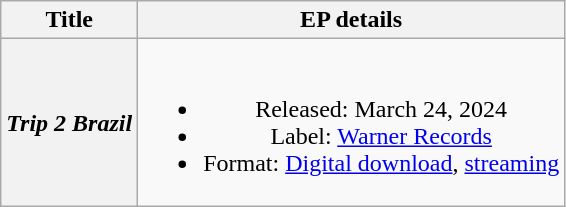<table class="wikitable plainrowheaders" style="text-align:center;">
<tr>
<th scope="col" scope="col">Title</th>
<th scope="col" scope="col";">EP details</th>
</tr>
<tr>
<th scope="row"><em>Trip 2 Brazil</em></th>
<td><br><ul><li>Released: March 24, 2024</li><li>Label: <a href='#'>Warner Records</a></li><li>Format: <a href='#'>Digital download</a>, <a href='#'>streaming</a></li></ul></td>
</tr>
</table>
